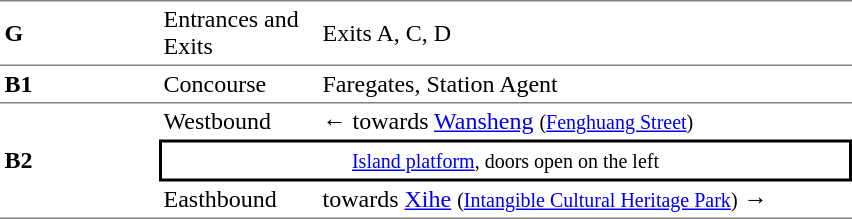<table cellspacing=0 cellpadding=3>
<tr>
<td style="border-top:solid 1px gray;border-bottom:solid 1px gray;" width=100><strong>G</strong></td>
<td style="border-top:solid 1px gray;border-bottom:solid 1px gray;" width=100>Entrances and Exits</td>
<td style="border-top:solid 1px gray;border-bottom:solid 1px gray;" width=350>Exits A, C, D</td>
</tr>
<tr>
<td style="border-bottom:solid 1px gray;"><strong>B1</strong></td>
<td style="border-bottom:solid 1px gray;">Concourse</td>
<td style="border-bottom:solid 1px gray;">Faregates, Station Agent</td>
</tr>
<tr>
<td style="border-bottom:solid 1px gray;" rowspan=3><strong>B2</strong></td>
<td>Westbound</td>
<td>←  towards <a href='#'>Wansheng</a> <small>(<a href='#'>Fenghuang Street</a>)</small></td>
</tr>
<tr>
<td style="border-right:solid 2px black;border-left:solid 2px black;border-top:solid 2px black;border-bottom:solid 2px black;text-align:center;" colspan=2><small><a href='#'>Island platform</a>, doors open on the left</small></td>
</tr>
<tr>
<td style="border-bottom:solid 1px gray;">Easthbound</td>
<td style="border-bottom:solid 1px gray;">  towards <a href='#'>Xihe</a> <small>(<a href='#'>Intangible Cultural Heritage Park</a>)</small> →</td>
</tr>
</table>
